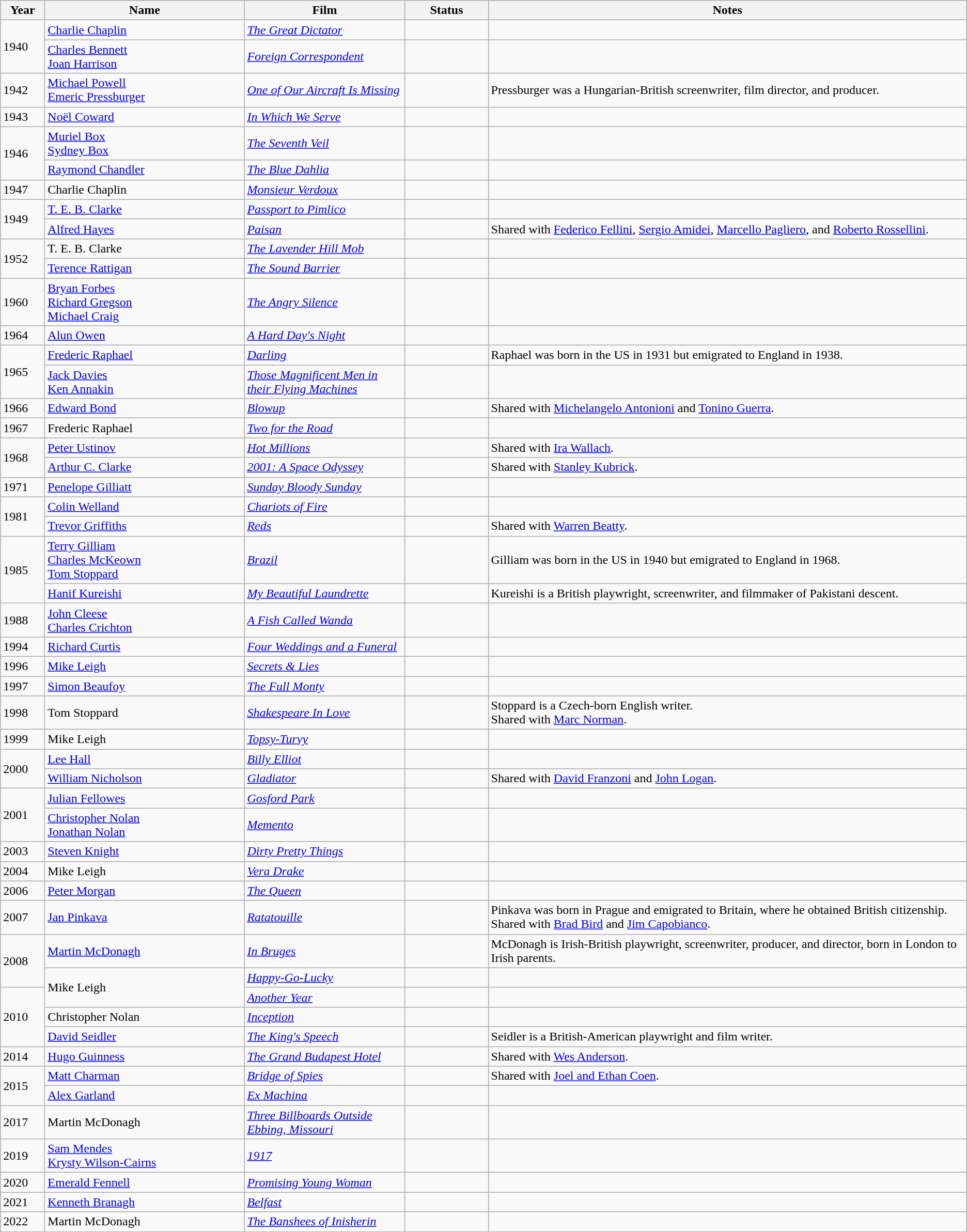<table class="wikitable">
<tr style="background:#ebf5ff;">
<th style="width:050px;">Year</th>
<th style="width:250px;">Name</th>
<th style="width:200px;">Film</th>
<th style="width:100px;">Status</th>
<th>Notes</th>
</tr>
<tr>
<td rowspan="2">1940</td>
<td><a href='#'>Charlie Chaplin</a></td>
<td><em><a href='#'>The Great Dictator</a></em></td>
<td></td>
<td></td>
</tr>
<tr>
<td><a href='#'>Charles Bennett</a><br><a href='#'>Joan Harrison</a></td>
<td><a href='#'><em>Foreign Correspondent</em></a></td>
<td></td>
<td></td>
</tr>
<tr>
<td>1942</td>
<td><a href='#'>Michael Powell</a><br><a href='#'>Emeric Pressburger</a></td>
<td><em><a href='#'>One of Our Aircraft Is Missing</a></em></td>
<td></td>
<td>Pressburger was a Hungarian-British screenwriter, film director, and producer.</td>
</tr>
<tr>
<td>1943</td>
<td><a href='#'>Noël Coward</a></td>
<td><em><a href='#'>In Which We Serve</a></em></td>
<td></td>
<td></td>
</tr>
<tr>
<td rowspan="2">1946</td>
<td><a href='#'>Muriel Box</a><br><a href='#'>Sydney Box</a></td>
<td><em><a href='#'>The Seventh Veil</a></em></td>
<td></td>
<td></td>
</tr>
<tr>
<td><a href='#'>Raymond Chandler</a></td>
<td><em><a href='#'>The Blue Dahlia</a></em></td>
<td></td>
<td></td>
</tr>
<tr>
<td>1947</td>
<td>Charlie Chaplin</td>
<td><em><a href='#'>Monsieur Verdoux</a></em></td>
<td></td>
<td></td>
</tr>
<tr>
<td rowspan="2">1949</td>
<td><a href='#'>T. E. B. Clarke</a></td>
<td><em><a href='#'>Passport to Pimlico</a></em></td>
<td></td>
<td></td>
</tr>
<tr>
<td><a href='#'>Alfred Hayes</a></td>
<td><a href='#'><em>Paisan</em></a></td>
<td></td>
<td>Shared with <a href='#'>Federico Fellini</a>, <a href='#'>Sergio Amidei</a>, <a href='#'>Marcello Pagliero</a>, and <a href='#'>Roberto Rossellini</a>.</td>
</tr>
<tr>
<td rowspan="2">1952</td>
<td>T. E. B. Clarke</td>
<td><em><a href='#'>The Lavender Hill Mob</a></em></td>
<td></td>
<td></td>
</tr>
<tr>
<td><a href='#'>Terence Rattigan</a></td>
<td><em><a href='#'>The Sound Barrier</a></em></td>
<td></td>
<td></td>
</tr>
<tr>
<td>1960</td>
<td><a href='#'>Bryan Forbes</a><br><a href='#'>Richard Gregson</a><br><a href='#'>Michael Craig</a></td>
<td><em><a href='#'>The Angry Silence</a></em></td>
<td></td>
<td></td>
</tr>
<tr>
<td>1964</td>
<td><a href='#'>Alun Owen</a></td>
<td><a href='#'><em>A Hard Day's Night</em></a></td>
<td></td>
<td></td>
</tr>
<tr>
<td rowspan="2">1965</td>
<td><a href='#'>Frederic Raphael</a></td>
<td><em><a href='#'>Darling</a></em></td>
<td></td>
<td>Raphael was born in the US in 1931 but emigrated to England in 1938.</td>
</tr>
<tr>
<td><a href='#'>Jack Davies</a><br><a href='#'>Ken Annakin</a></td>
<td><em><a href='#'>Those Magnificent Men in their Flying Machines</a></em></td>
<td></td>
<td></td>
</tr>
<tr>
<td>1966</td>
<td><a href='#'>Edward Bond</a></td>
<td><em><a href='#'>Blowup</a></em></td>
<td></td>
<td>Shared with <a href='#'>Michelangelo Antonioni</a> and <a href='#'>Tonino Guerra</a>.</td>
</tr>
<tr>
<td>1967</td>
<td>Frederic Raphael</td>
<td><a href='#'><em>Two for the Road</em></a></td>
<td></td>
<td></td>
</tr>
<tr>
<td rowspan="2">1968</td>
<td><a href='#'>Peter Ustinov</a></td>
<td><em><a href='#'>Hot Millions</a></em></td>
<td></td>
<td>Shared with <a href='#'>Ira Wallach</a>.</td>
</tr>
<tr>
<td><a href='#'>Arthur C. Clarke</a></td>
<td><em><a href='#'>2001: A Space Odyssey</a></em></td>
<td></td>
<td>Shared with <a href='#'>Stanley Kubrick</a>.</td>
</tr>
<tr>
<td>1971</td>
<td><a href='#'>Penelope Gilliatt</a></td>
<td><em><a href='#'>Sunday Bloody Sunday</a></em></td>
<td></td>
<td></td>
</tr>
<tr>
<td rowspan="2">1981</td>
<td><a href='#'>Colin Welland</a></td>
<td><em><a href='#'>Chariots of Fire</a></em></td>
<td></td>
<td></td>
</tr>
<tr>
<td><a href='#'>Trevor Griffiths</a></td>
<td><em><a href='#'>Reds</a></em></td>
<td></td>
<td>Shared with <a href='#'>Warren Beatty</a>.</td>
</tr>
<tr>
<td rowspan="2">1985</td>
<td><a href='#'>Terry Gilliam</a><br><a href='#'>Charles McKeown</a><br><a href='#'>Tom Stoppard</a></td>
<td><em><a href='#'>Brazil</a></em></td>
<td></td>
<td>Gilliam was born in the US in 1940 but emigrated to England in 1968.</td>
</tr>
<tr>
<td><a href='#'>Hanif Kureishi</a></td>
<td><em><a href='#'>My Beautiful Laundrette</a></em></td>
<td></td>
<td>Kureishi is a British playwright, screenwriter, and filmmaker of Pakistani descent.</td>
</tr>
<tr>
<td>1988</td>
<td><a href='#'>John Cleese</a><br><a href='#'>Charles Crichton</a></td>
<td><em><a href='#'>A Fish Called Wanda</a></em></td>
<td></td>
<td></td>
</tr>
<tr>
<td>1994</td>
<td><a href='#'>Richard Curtis</a></td>
<td><em><a href='#'>Four Weddings and a Funeral</a></em></td>
<td></td>
<td></td>
</tr>
<tr>
<td>1996</td>
<td><a href='#'>Mike Leigh</a></td>
<td><em><a href='#'>Secrets & Lies</a></em></td>
<td></td>
<td></td>
</tr>
<tr>
<td>1997</td>
<td><a href='#'>Simon Beaufoy</a></td>
<td><em><a href='#'>The Full Monty</a></em></td>
<td></td>
<td></td>
</tr>
<tr>
<td>1998</td>
<td>Tom Stoppard</td>
<td><em><a href='#'>Shakespeare In Love</a></em></td>
<td></td>
<td>Stoppard is a Czech-born English writer.<br>Shared with <a href='#'>Marc Norman</a>.</td>
</tr>
<tr>
<td>1999</td>
<td>Mike Leigh</td>
<td><em><a href='#'>Topsy-Turvy</a></em></td>
<td></td>
<td></td>
</tr>
<tr>
<td rowspan="2">2000</td>
<td><a href='#'>Lee Hall</a></td>
<td><em><a href='#'>Billy Elliot</a></em></td>
<td></td>
<td></td>
</tr>
<tr>
<td><a href='#'>William Nicholson</a></td>
<td><em><a href='#'>Gladiator</a></em></td>
<td></td>
<td>Shared with <a href='#'>David Franzoni</a> and <a href='#'>John Logan</a>.</td>
</tr>
<tr>
<td rowspan="2">2001</td>
<td><a href='#'>Julian Fellowes</a></td>
<td><em><a href='#'>Gosford Park</a></em></td>
<td></td>
<td></td>
</tr>
<tr>
<td><a href='#'>Christopher Nolan</a><br><a href='#'>Jonathan Nolan</a></td>
<td><em><a href='#'>Memento</a></em></td>
<td></td>
<td></td>
</tr>
<tr>
<td>2003</td>
<td><a href='#'>Steven Knight</a></td>
<td><em><a href='#'>Dirty Pretty Things</a></em></td>
<td></td>
<td></td>
</tr>
<tr>
<td>2004</td>
<td>Mike Leigh</td>
<td><em><a href='#'>Vera Drake</a></em></td>
<td></td>
<td></td>
</tr>
<tr>
<td>2006</td>
<td><a href='#'>Peter Morgan</a></td>
<td><em><a href='#'>The Queen</a></em></td>
<td></td>
<td></td>
</tr>
<tr>
<td>2007</td>
<td><a href='#'>Jan Pinkava</a></td>
<td><a href='#'><em>Ratatouille</em></a></td>
<td></td>
<td>Pinkava was born in Prague and emigrated to Britain, where he obtained British citizenship.<br>Shared with <a href='#'>Brad Bird</a> and <a href='#'>Jim Capobianco</a>.</td>
</tr>
<tr>
<td rowspan="2">2008</td>
<td><a href='#'>Martin McDonagh</a></td>
<td><em><a href='#'>In Bruges</a></em></td>
<td></td>
<td>McDonagh is Irish-British playwright, screenwriter, producer, and director, born in London to Irish parents.</td>
</tr>
<tr>
<td rowspan="2">Mike Leigh</td>
<td><em><a href='#'>Happy-Go-Lucky</a></em></td>
<td></td>
<td></td>
</tr>
<tr>
<td rowspan="3">2010</td>
<td><em><a href='#'>Another Year</a></em></td>
<td></td>
<td></td>
</tr>
<tr>
<td>Christopher Nolan</td>
<td><em><a href='#'>Inception</a></em></td>
<td></td>
<td></td>
</tr>
<tr>
<td><a href='#'>David Seidler</a></td>
<td><em><a href='#'>The King's Speech</a></em></td>
<td></td>
<td>Seidler is a British-American playwright and film writer.</td>
</tr>
<tr>
<td>2014</td>
<td><a href='#'>Hugo Guinness</a></td>
<td><em><a href='#'>The Grand Budapest Hotel</a></em></td>
<td></td>
<td>Shared with <a href='#'>Wes Anderson</a>.</td>
</tr>
<tr>
<td rowspan="2">2015</td>
<td><a href='#'>Matt Charman</a></td>
<td><em><a href='#'>Bridge of Spies</a></em></td>
<td></td>
<td>Shared with <a href='#'>Joel and Ethan Coen</a>.</td>
</tr>
<tr>
<td><a href='#'>Alex Garland</a></td>
<td><em><a href='#'>Ex Machina</a></em></td>
<td></td>
<td></td>
</tr>
<tr>
<td>2017</td>
<td>Martin McDonagh</td>
<td><em><a href='#'>Three Billboards Outside Ebbing, Missouri</a></em></td>
<td></td>
<td></td>
</tr>
<tr>
<td>2019</td>
<td><a href='#'>Sam Mendes</a><br><a href='#'>Krysty Wilson-Cairns</a></td>
<td><em><a href='#'>1917</a></em></td>
<td></td>
<td></td>
</tr>
<tr>
<td>2020</td>
<td><a href='#'>Emerald Fennell</a></td>
<td><em><a href='#'>Promising Young Woman</a></em></td>
<td></td>
<td></td>
</tr>
<tr>
<td>2021</td>
<td><a href='#'>Kenneth Branagh</a></td>
<td><em><a href='#'>Belfast</a></em></td>
<td></td>
<td></td>
</tr>
<tr>
<td>2022</td>
<td>Martin McDonagh</td>
<td><em><a href='#'>The Banshees of Inisherin</a></em></td>
<td></td>
<td></td>
</tr>
</table>
